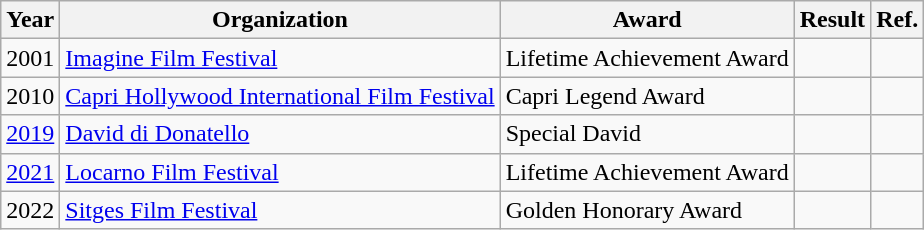<table class="wikitable">
<tr>
<th>Year</th>
<th>Organization</th>
<th>Award</th>
<th>Result</th>
<th>Ref.</th>
</tr>
<tr>
<td>2001</td>
<td><a href='#'>Imagine Film Festival</a></td>
<td>Lifetime Achievement Award</td>
<td></td>
<td></td>
</tr>
<tr>
<td>2010</td>
<td><a href='#'>Capri Hollywood International Film Festival</a></td>
<td>Capri Legend Award</td>
<td></td>
<td></td>
</tr>
<tr>
<td><a href='#'>2019</a></td>
<td><a href='#'>David di Donatello</a></td>
<td>Special David</td>
<td></td>
<td></td>
</tr>
<tr>
<td><a href='#'>2021</a></td>
<td><a href='#'>Locarno Film Festival</a></td>
<td>Lifetime Achievement Award</td>
<td></td>
<td></td>
</tr>
<tr>
<td>2022</td>
<td><a href='#'>Sitges Film Festival</a></td>
<td>Golden Honorary Award</td>
<td></td>
<td></td>
</tr>
</table>
